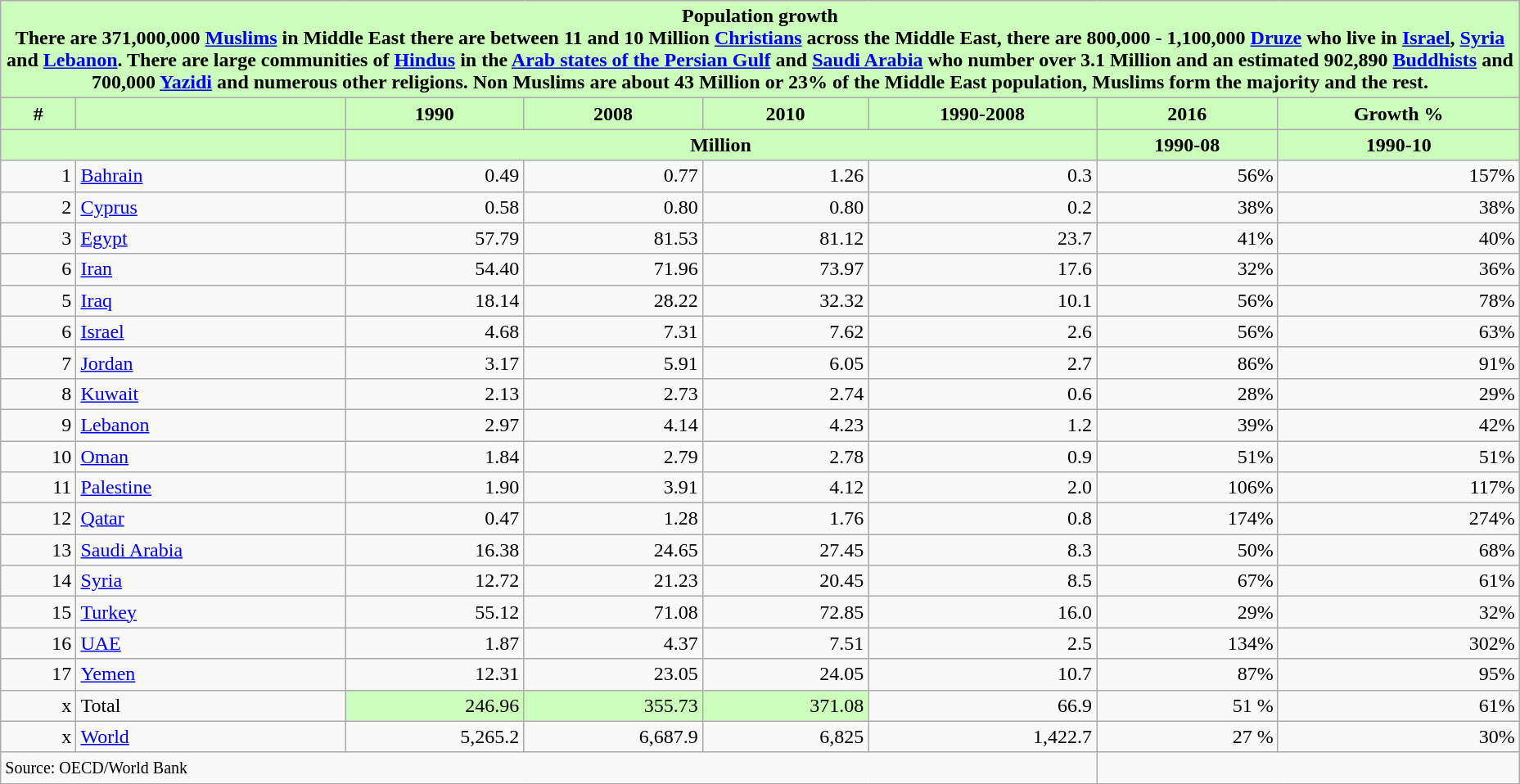<table class="wikitable" style="float: right; margin-left: 10px">
<tr>
<th colspan=8 align="center" style="background-color: #cfb;">Population growth<br>There are 371,000,000 <a href='#'>Muslims</a> in Middle East
there are between 11 and 10 Million <a href='#'>Christians</a> across the Middle East, there are 800,000 - 1,100,000 <a href='#'>Druze</a> who live in <a href='#'>Israel</a>, <a href='#'>Syria</a> and <a href='#'>Lebanon</a>. There are large communities of <a href='#'>Hindus</a> in the <a href='#'>Arab states of the Persian Gulf</a> and <a href='#'>Saudi Arabia</a> who number over 3.1 Million and an estimated 902,890 <a href='#'>Buddhists</a> and 700,000 <a href='#'>Yazidi</a> and numerous other religions. Non Muslims are about 43 Million or 23% of the Middle East population, Muslims form the majority and the rest.</th>
</tr>
<tr>
<th style="background-color: #cfb;">#</th>
<th style="background-color: #cfb;"></th>
<th style="background-color: #cfb;">1990</th>
<th style="background-color: #cfb;">2008</th>
<th style="background-color: #cfb;">2010</th>
<th colspan=1 style="background-color: #cfb;">1990-2008</th>
<th colspan=1 style="background-color: #cfb;">2016</th>
<th colspan=2 style="background-color: #cfb;">Growth %</th>
</tr>
<tr>
<th colspan=2 style="background-color: #cfb;"></th>
<th colspan=4 style="background-color: #cfb;">Million</th>
<th style="background-color: #cfb;">1990-08</th>
<th style="background-color: #cfb;">1990-10</th>
</tr>
<tr ---->
<td align="right">1</td>
<td align="left"><a href='#'>Bahrain</a></td>
<td align="right">0.49</td>
<td align="right">0.77</td>
<td align="right">1.26</td>
<td align="right">0.3</td>
<td align="right">56%</td>
<td align="right">157%</td>
</tr>
<tr ---->
<td align="right">2</td>
<td align="left"><a href='#'>Cyprus</a></td>
<td align="right">0.58</td>
<td align="right">0.80</td>
<td align="right">0.80</td>
<td align="right">0.2</td>
<td align="right">38%</td>
<td align="right">38%</td>
</tr>
<tr --->
<td align="right">3</td>
<td align="left"><a href='#'>Egypt</a></td>
<td align="right">57.79</td>
<td align="right">81.53</td>
<td align="right">81.12</td>
<td align="right">23.7</td>
<td align="right">41%</td>
<td align="right">40%</td>
</tr>
<tr --->
<td align="right">6</td>
<td align="left"><a href='#'>Iran</a></td>
<td align="right">54.40</td>
<td align="right">71.96</td>
<td align="right">73.97</td>
<td align="right">17.6</td>
<td align="right">32%</td>
<td align="right">36%</td>
</tr>
<tr ---->
<td align="right">5</td>
<td align="left"><a href='#'>Iraq</a></td>
<td align="right">18.14</td>
<td align="right">28.22</td>
<td align="right">32.32</td>
<td align="right">10.1</td>
<td align="right">56%</td>
<td align="right">78%</td>
</tr>
<tr --->
<td align="right">6</td>
<td align="left"><a href='#'>Israel</a></td>
<td align="right">4.68</td>
<td align="right">7.31</td>
<td align="right">7.62</td>
<td align="right">2.6</td>
<td align="right">56%</td>
<td align="right">63%</td>
</tr>
<tr --->
<td align="right">7</td>
<td align="left"><a href='#'>Jordan</a></td>
<td align="right">3.17</td>
<td align="right">5.91</td>
<td align="right">6.05</td>
<td align="right">2.7</td>
<td align="right">86%</td>
<td align="right">91%</td>
</tr>
<tr ---->
<td align="right">8</td>
<td align="left"><a href='#'>Kuwait</a></td>
<td align="right">2.13</td>
<td align="right">2.73</td>
<td align="right">2.74</td>
<td align="right">0.6</td>
<td align="right">28%</td>
<td align="right">29%</td>
</tr>
<tr --->
<td align="right">9</td>
<td align="left"><a href='#'>Lebanon</a></td>
<td align="right">2.97</td>
<td align="right">4.14</td>
<td align="right">4.23</td>
<td align="right">1.2</td>
<td align="right">39%</td>
<td align="right">42%</td>
</tr>
<tr --->
<td align="right">10</td>
<td align="left"><a href='#'>Oman</a></td>
<td align="right">1.84</td>
<td align="right">2.79</td>
<td align="right">2.78</td>
<td align="right">0.9</td>
<td align="right">51%</td>
<td align="right">51%</td>
</tr>
<tr --->
<td align="right">11</td>
<td align="left"><a href='#'>Palestine</a></td>
<td align="right">1.90</td>
<td align="right">3.91</td>
<td align="right">4.12</td>
<td align="right">2.0</td>
<td align="right">106%</td>
<td align="right">117%</td>
</tr>
<tr --->
<td align="right">12</td>
<td align="left"><a href='#'>Qatar</a></td>
<td align="right">0.47</td>
<td align="right">1.28</td>
<td align="right">1.76</td>
<td align="right">0.8</td>
<td align="right">174%</td>
<td align="right">274%</td>
</tr>
<tr --->
<td align="right">13</td>
<td align="left"><a href='#'>Saudi Arabia</a></td>
<td align="right">16.38</td>
<td align="right">24.65</td>
<td align="right">27.45</td>
<td align="right">8.3</td>
<td align="right">50%</td>
<td align="right">68%</td>
</tr>
<tr --->
<td align="right">14</td>
<td align="left"><a href='#'>Syria</a></td>
<td align="right">12.72</td>
<td align="right">21.23</td>
<td align="right">20.45</td>
<td align="right">8.5</td>
<td align="right">67%</td>
<td align="right">61%</td>
</tr>
<tr --->
<td align="right">15</td>
<td align="left"><a href='#'>Turkey</a></td>
<td align="right">55.12</td>
<td align="right">71.08</td>
<td align="right">72.85</td>
<td align="right">16.0</td>
<td align="right">29%</td>
<td align="right">32%</td>
</tr>
<tr --->
<td align="right">16</td>
<td align="left"><a href='#'>UAE</a></td>
<td align="right">1.87</td>
<td align="right">4.37</td>
<td align="right">7.51</td>
<td align="right">2.5</td>
<td align="right">134%</td>
<td align="right">302%</td>
</tr>
<tr --->
<td align="right">17</td>
<td align="left"><a href='#'>Yemen</a></td>
<td align="right">12.31</td>
<td align="right">23.05</td>
<td align="right">24.05</td>
<td align="right">10.7</td>
<td align="right">87%</td>
<td align="right">95%</td>
</tr>
<tr --->
<td align="right">x</td>
<td align="left">Total</td>
<td align="right" style="background-color: #cfb;">246.96</td>
<td align="right" style="background-color: #cfb;">355.73</td>
<td align="right" style="background-color: #cfb;">371.08</td>
<td align="right">66.9</td>
<td align="right">51 %</td>
<td align="right">61%</td>
</tr>
<tr --->
<td align="right">x</td>
<td align="left"><a href='#'>World</a></td>
<td align="right">5,265.2</td>
<td align="right">6,687.9</td>
<td align="right">6,825</td>
<td align="right">1,422.7</td>
<td align="right">27 %</td>
<td align="right">30%</td>
</tr>
<tr ---->
<td align="left" colspan=6><small> Source: OECD/World Bank</small></td>
</tr>
</table>
